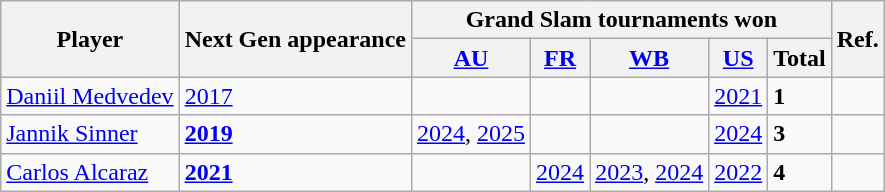<table class="sortable wikitable">
<tr>
<th rowspan=2 scope="col" class=unsortable>Player</th>
<th rowspan=2>Next Gen appearance</th>
<th colspan=5 scope="col" class=unsortable>Grand Slam tournaments won</th>
<th rowspan=2 scope="col" class=unsortable>Ref.</th>
</tr>
<tr>
<th scope="col" class=unsortable><a href='#'>AU</a></th>
<th scope="col" class=unsortable><a href='#'>FR</a></th>
<th scope="col" class=unsortable><a href='#'>WB</a></th>
<th scope="col" class=unsortable><a href='#'>US</a></th>
<th>Total</th>
</tr>
<tr>
<td> <a href='#'>Daniil Medvedev</a></td>
<td><a href='#'>2017</a></td>
<td></td>
<td></td>
<td></td>
<td><a href='#'>2021</a></td>
<td><strong>1</strong></td>
<td></td>
</tr>
<tr>
<td> <a href='#'>Jannik Sinner</a></td>
<td><strong><a href='#'>2019</a></strong></td>
<td><a href='#'>2024</a>, <a href='#'>2025</a></td>
<td></td>
<td></td>
<td><a href='#'>2024</a></td>
<td><strong>3</strong></td>
<td></td>
</tr>
<tr>
<td> <a href='#'>Carlos Alcaraz</a></td>
<td><strong><a href='#'>2021</a></strong></td>
<td></td>
<td><a href='#'>2024</a></td>
<td><a href='#'>2023</a>, <a href='#'>2024</a></td>
<td><a href='#'>2022</a></td>
<td><strong>4</strong></td>
<td></td>
</tr>
</table>
